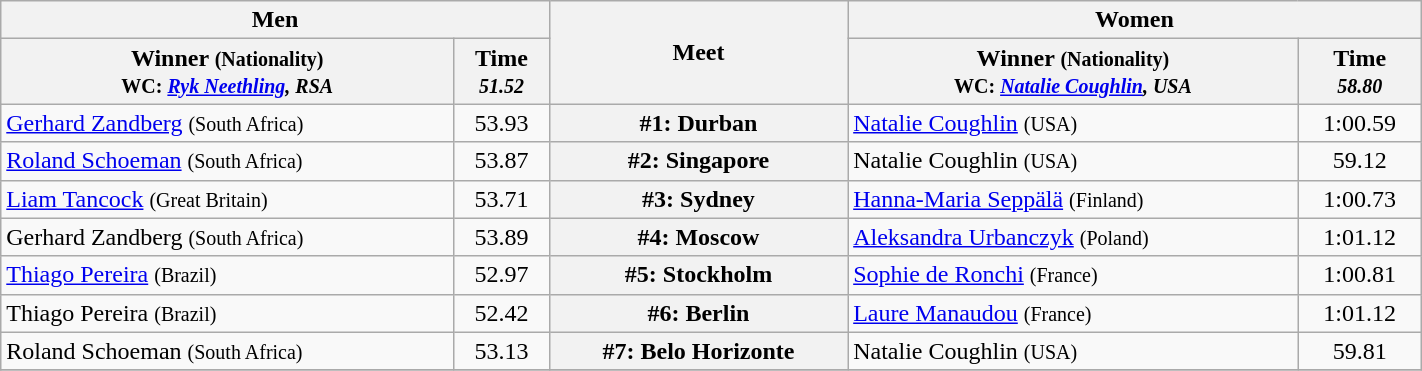<table class=wikitable width="75%">
<tr>
<th colspan="2">Men</th>
<th rowspan="2">Meet</th>
<th colspan="2">Women</th>
</tr>
<tr>
<th>Winner <small>(Nationality)<br> WC: <em><a href='#'>Ryk Neethling</a>, RSA</em></small></th>
<th>Time <br><small> <em>51.52</em> </small></th>
<th>Winner <small>(Nationality)<br>WC: <em><a href='#'>Natalie Coughlin</a>, USA</em></small></th>
<th>Time<br><small><em>58.80</em></small></th>
</tr>
<tr>
<td> <a href='#'>Gerhard Zandberg</a> <small>(South Africa)</small></td>
<td align=center>53.93</td>
<th>#1: Durban</th>
<td> <a href='#'>Natalie Coughlin</a> <small>(USA)</small></td>
<td align=center>1:00.59</td>
</tr>
<tr>
<td> <a href='#'>Roland Schoeman</a> <small>(South Africa)</small></td>
<td align=center>53.87</td>
<th>#2: Singapore</th>
<td> Natalie Coughlin <small>(USA)</small></td>
<td align=center>59.12</td>
</tr>
<tr>
<td> <a href='#'>Liam Tancock</a> <small>(Great Britain)</small></td>
<td align=center>53.71</td>
<th>#3: Sydney</th>
<td> <a href='#'>Hanna-Maria Seppälä</a> <small>(Finland)</small></td>
<td align=center>1:00.73</td>
</tr>
<tr>
<td> Gerhard Zandberg <small>(South Africa)</small></td>
<td align=center>53.89</td>
<th>#4: Moscow</th>
<td> <a href='#'>Aleksandra Urbanczyk</a> <small>(Poland)</small></td>
<td align=center>1:01.12</td>
</tr>
<tr>
<td> <a href='#'>Thiago Pereira</a> <small>(Brazil)</small></td>
<td align=center>52.97</td>
<th>#5: Stockholm</th>
<td> <a href='#'>Sophie de Ronchi</a> <small>(France)</small></td>
<td align=center>1:00.81</td>
</tr>
<tr>
<td> Thiago Pereira <small>(Brazil)</small></td>
<td align=center>52.42</td>
<th>#6: Berlin</th>
<td> <a href='#'>Laure Manaudou</a> <small>(France)</small></td>
<td align=center>1:01.12</td>
</tr>
<tr>
<td> Roland Schoeman <small>(South Africa)</small></td>
<td align=center>53.13</td>
<th>#7: Belo Horizonte</th>
<td> Natalie Coughlin <small>(USA)</small></td>
<td align=center>59.81</td>
</tr>
<tr>
</tr>
</table>
